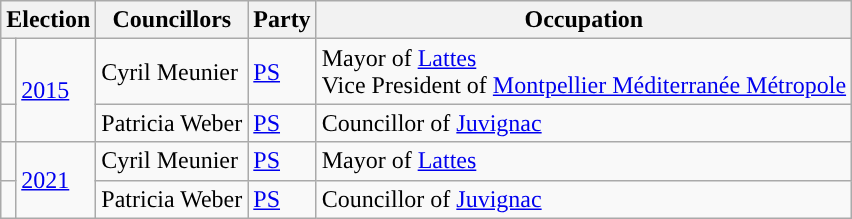<table class="wikitable">
<tr>
<th colspan="2">Election</th>
<th>Councillors</th>
<th>Party</th>
<th>Occupation</th>
</tr>
<tr>
<td style="background-color: "></td>
<td rowspan="2"><a href='#'>2015</a></td>
<td>Cyril Meunier</td>
<td><a href='#'>PS</a></td>
<td>Mayor of <a href='#'>Lattes</a><br>Vice President of <a href='#'>Montpellier Méditerranée Métropole</a></td>
</tr>
<tr>
<td style="background-color: "></td>
<td>Patricia Weber</td>
<td><a href='#'>PS</a></td>
<td>Councillor of <a href='#'>Juvignac</a></td>
</tr>
<tr>
<td style="background-color: "></td>
<td rowspan="2"><a href='#'>2021</a></td>
<td>Cyril Meunier</td>
<td><a href='#'>PS</a></td>
<td>Mayor of <a href='#'>Lattes</a></td>
</tr>
<tr>
<td style="background-color: "></td>
<td>Patricia Weber</td>
<td><a href='#'>PS</a></td>
<td>Councillor of <a href='#'>Juvignac</a></td>
</tr>
</table>
